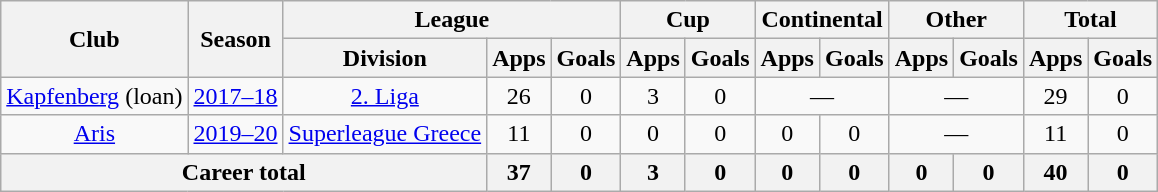<table class="wikitable" style="text-align:center">
<tr>
<th rowspan=2>Club</th>
<th rowspan=2>Season</th>
<th colspan=3>League</th>
<th colspan=2>Cup</th>
<th colspan=2>Continental</th>
<th colspan=2>Other</th>
<th colspan=2>Total</th>
</tr>
<tr>
<th>Division</th>
<th>Apps</th>
<th>Goals</th>
<th>Apps</th>
<th>Goals</th>
<th>Apps</th>
<th>Goals</th>
<th>Apps</th>
<th>Goals</th>
<th>Apps</th>
<th>Goals</th>
</tr>
<tr>
<td><a href='#'>Kapfenberg</a> (loan)</td>
<td><a href='#'>2017–18</a></td>
<td><a href='#'>2. Liga</a></td>
<td>26</td>
<td>0</td>
<td>3</td>
<td>0</td>
<td colspan="2">—</td>
<td colspan="2">—</td>
<td>29</td>
<td>0</td>
</tr>
<tr>
<td><a href='#'>Aris</a></td>
<td><a href='#'>2019–20</a></td>
<td><a href='#'>Superleague Greece</a></td>
<td>11</td>
<td>0</td>
<td>0</td>
<td>0</td>
<td>0</td>
<td>0</td>
<td colspan="2">—</td>
<td>11</td>
<td>0</td>
</tr>
<tr>
<th colspan="3">Career total</th>
<th>37</th>
<th>0</th>
<th>3</th>
<th>0</th>
<th>0</th>
<th>0</th>
<th>0</th>
<th>0</th>
<th>40</th>
<th>0</th>
</tr>
</table>
